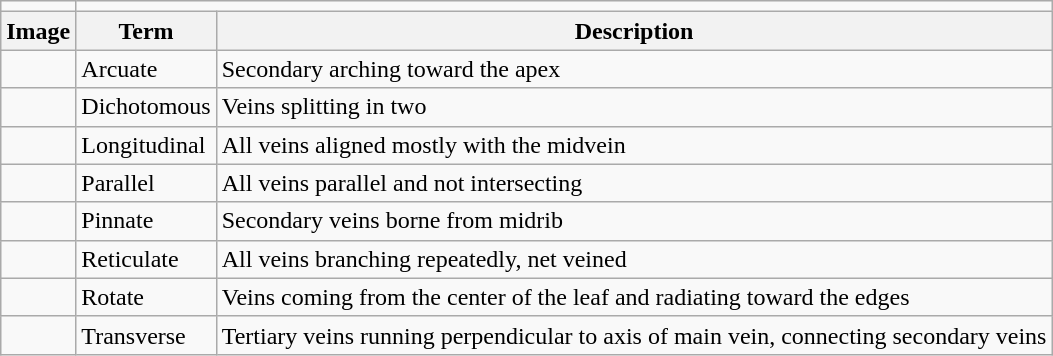<table class="wikitable sortable centre">
<tr>
<td></td>
</tr>
<tr>
<th>Image</th>
<th>Term</th>
<th>Description</th>
</tr>
<tr>
<td></td>
<td>Arcuate</td>
<td>Secondary arching toward the apex</td>
</tr>
<tr>
<td></td>
<td>Dichotomous</td>
<td>Veins splitting in two</td>
</tr>
<tr>
<td></td>
<td>Longitudinal</td>
<td>All veins aligned mostly with the midvein</td>
</tr>
<tr>
<td></td>
<td>Parallel</td>
<td>All veins parallel and not intersecting</td>
</tr>
<tr>
<td></td>
<td>Pinnate</td>
<td>Secondary veins borne from midrib</td>
</tr>
<tr>
<td></td>
<td>Reticulate</td>
<td>All veins branching repeatedly, net veined</td>
</tr>
<tr>
<td></td>
<td>Rotate</td>
<td>Veins coming from the center of the leaf and radiating toward the edges</td>
</tr>
<tr>
<td></td>
<td>Transverse</td>
<td>Tertiary veins running perpendicular to axis of main vein, connecting secondary veins</td>
</tr>
</table>
